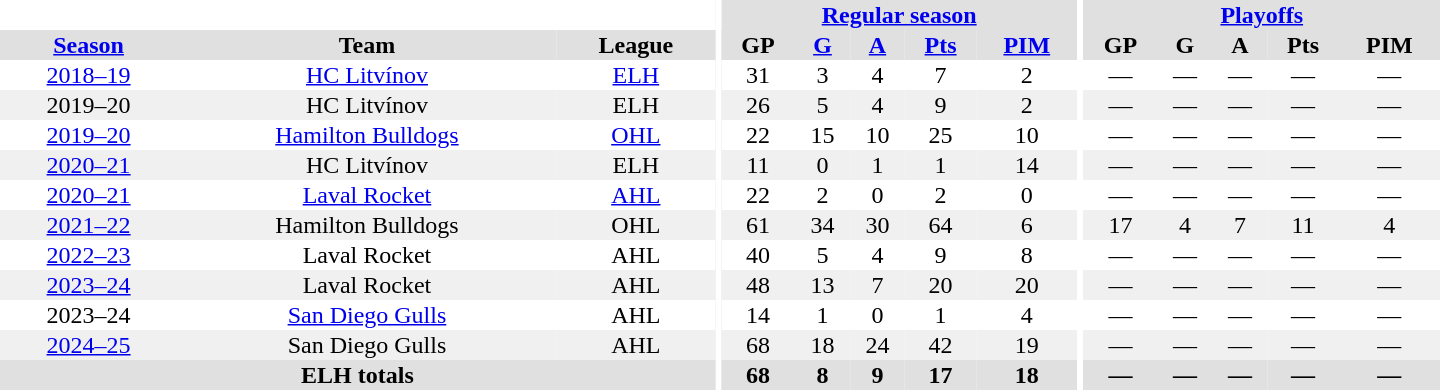<table border="0" cellpadding="1" cellspacing="0" style="text-align:center; width:60em;">
<tr bgcolor="#e0e0e0">
<th colspan="3" bgcolor="#ffffff"></th>
<th rowspan="100" bgcolor="#ffffff"></th>
<th colspan="5"><a href='#'>Regular season</a></th>
<th rowspan="100" bgcolor="#ffffff"></th>
<th colspan="5"><a href='#'>Playoffs</a></th>
</tr>
<tr bgcolor="#e0e0e0">
<th><a href='#'>Season</a></th>
<th>Team</th>
<th>League</th>
<th>GP</th>
<th><a href='#'>G</a></th>
<th><a href='#'>A</a></th>
<th><a href='#'>Pts</a></th>
<th><a href='#'>PIM</a></th>
<th>GP</th>
<th>G</th>
<th>A</th>
<th>Pts</th>
<th>PIM</th>
</tr>
<tr>
<td><a href='#'>2018–19</a></td>
<td><a href='#'>HC Litvínov</a></td>
<td><a href='#'>ELH</a></td>
<td>31</td>
<td>3</td>
<td>4</td>
<td>7</td>
<td>2</td>
<td>—</td>
<td>—</td>
<td>—</td>
<td>—</td>
<td>—</td>
</tr>
<tr bgcolor="#f0f0f0">
<td>2019–20</td>
<td>HC Litvínov</td>
<td>ELH</td>
<td>26</td>
<td>5</td>
<td>4</td>
<td>9</td>
<td>2</td>
<td>—</td>
<td>—</td>
<td>—</td>
<td>—</td>
<td>—</td>
</tr>
<tr>
<td><a href='#'>2019–20</a></td>
<td><a href='#'>Hamilton Bulldogs</a></td>
<td><a href='#'>OHL</a></td>
<td>22</td>
<td>15</td>
<td>10</td>
<td>25</td>
<td>10</td>
<td>—</td>
<td>—</td>
<td>—</td>
<td>—</td>
<td>—</td>
</tr>
<tr bgcolor="#f0f0f0">
<td><a href='#'>2020–21</a></td>
<td>HC Litvínov</td>
<td>ELH</td>
<td>11</td>
<td>0</td>
<td>1</td>
<td>1</td>
<td>14</td>
<td>—</td>
<td>—</td>
<td>—</td>
<td>—</td>
<td>—</td>
</tr>
<tr>
<td><a href='#'>2020–21</a></td>
<td><a href='#'>Laval Rocket</a></td>
<td><a href='#'>AHL</a></td>
<td>22</td>
<td>2</td>
<td>0</td>
<td>2</td>
<td>0</td>
<td>—</td>
<td>—</td>
<td>—</td>
<td>—</td>
<td>—</td>
</tr>
<tr bgcolor="#f0f0f0">
<td><a href='#'>2021–22</a></td>
<td>Hamilton Bulldogs</td>
<td>OHL</td>
<td>61</td>
<td>34</td>
<td>30</td>
<td>64</td>
<td>6</td>
<td>17</td>
<td>4</td>
<td>7</td>
<td>11</td>
<td>4</td>
</tr>
<tr>
<td><a href='#'>2022–23</a></td>
<td>Laval Rocket</td>
<td>AHL</td>
<td>40</td>
<td>5</td>
<td>4</td>
<td>9</td>
<td>8</td>
<td>—</td>
<td>—</td>
<td>—</td>
<td>—</td>
<td>—</td>
</tr>
<tr bgcolor="#f0f0f0">
<td><a href='#'>2023–24</a></td>
<td>Laval Rocket</td>
<td>AHL</td>
<td>48</td>
<td>13</td>
<td>7</td>
<td>20</td>
<td>20</td>
<td>—</td>
<td>—</td>
<td>—</td>
<td>—</td>
<td>—</td>
</tr>
<tr>
<td>2023–24</td>
<td><a href='#'>San Diego Gulls</a></td>
<td>AHL</td>
<td>14</td>
<td>1</td>
<td>0</td>
<td>1</td>
<td>4</td>
<td>—</td>
<td>—</td>
<td>—</td>
<td>—</td>
<td>—</td>
</tr>
<tr bgcolor="#f0f0f0">
<td><a href='#'>2024–25</a></td>
<td>San Diego Gulls</td>
<td>AHL</td>
<td>68</td>
<td>18</td>
<td>24</td>
<td>42</td>
<td>19</td>
<td>—</td>
<td>—</td>
<td>—</td>
<td>—</td>
<td>—</td>
</tr>
<tr bgcolor="#e0e0e0">
<th colspan="3">ELH totals</th>
<th>68</th>
<th>8</th>
<th>9</th>
<th>17</th>
<th>18</th>
<th>—</th>
<th>—</th>
<th>—</th>
<th>—</th>
<th>—</th>
</tr>
</table>
